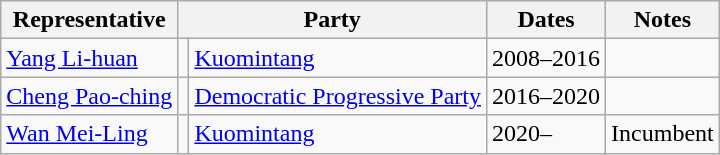<table class=wikitable>
<tr valign=bottom>
<th>Representative</th>
<th colspan="2">Party</th>
<th>Dates</th>
<th>Notes</th>
</tr>
<tr>
<td><a href='#'>Yang Li-huan</a></td>
<td bgcolor=></td>
<td><a href='#'>Kuomintang</a></td>
<td>2008–2016</td>
<td></td>
</tr>
<tr>
<td><a href='#'>Cheng Pao-ching</a></td>
<td bgcolor=></td>
<td><a href='#'>Democratic Progressive Party</a></td>
<td>2016–2020</td>
<td></td>
</tr>
<tr>
<td><a href='#'>Wan Mei-Ling</a></td>
<td bgcolor=></td>
<td><a href='#'>Kuomintang</a></td>
<td>2020–</td>
<td>Incumbent</td>
</tr>
</table>
